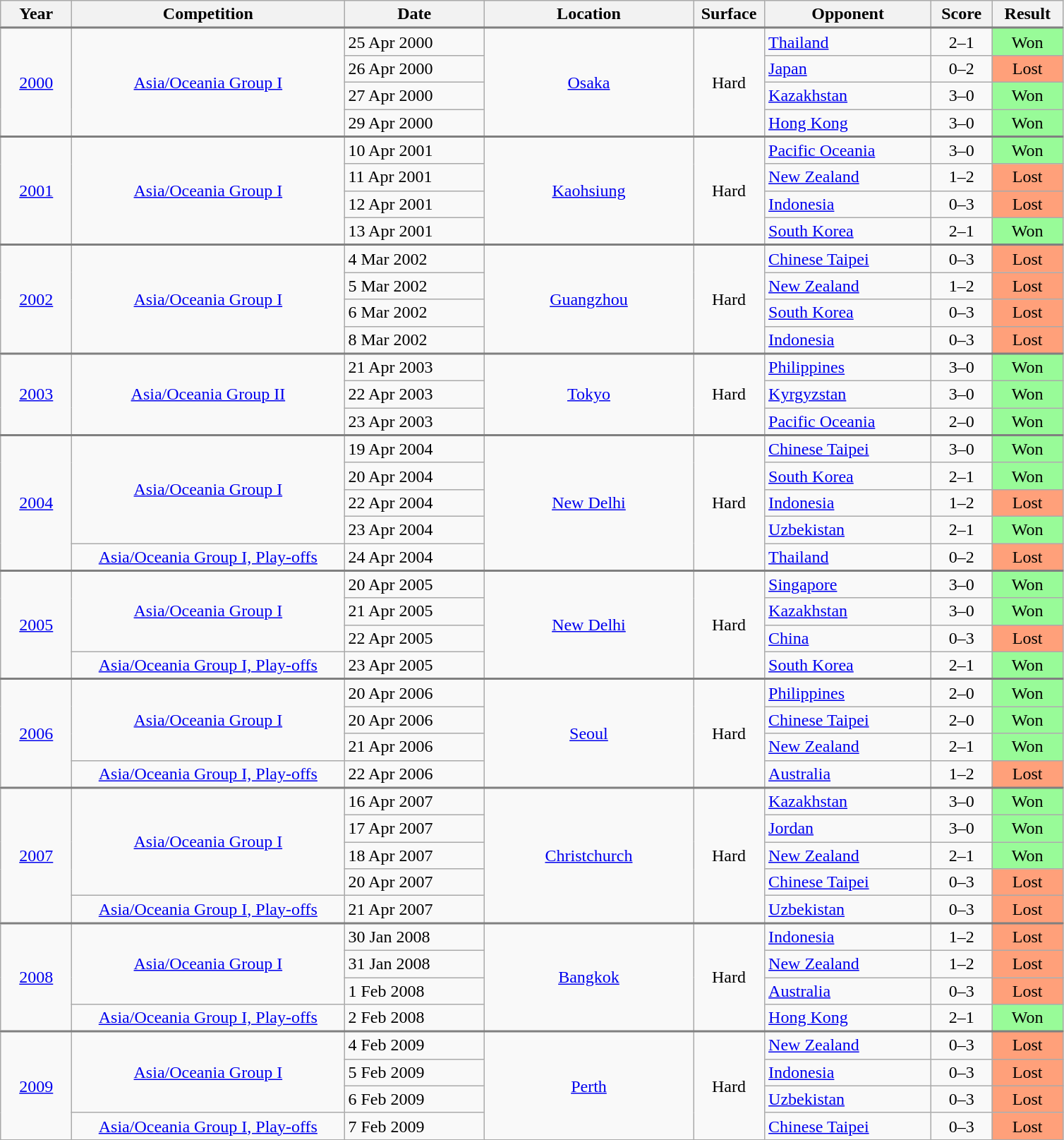<table class="wikitable collapsible collapsed">
<tr>
<th width="60">Year</th>
<th width="250">Competition</th>
<th width="125">Date</th>
<th width="190">Location</th>
<th width="60">Surface</th>
<th width="150">Opponent</th>
<th width="50">Score</th>
<th width="60">Result</th>
</tr>
<tr style="border-top:2px solid gray;">
<td align="center" rowspan="4"><a href='#'>2000</a></td>
<td align="center" rowspan="4"><a href='#'>Asia/Oceania Group I</a></td>
<td>25 Apr 2000</td>
<td align="center" rowspan="4"> <a href='#'>Osaka</a></td>
<td align="center" rowspan="4">Hard</td>
<td> <a href='#'>Thailand</a></td>
<td align="center">2–1</td>
<td align="center" bgcolor="98FB98">Won</td>
</tr>
<tr>
<td>26 Apr 2000</td>
<td> <a href='#'>Japan</a></td>
<td align="center">0–2</td>
<td align="center" bgcolor="FFA07A">Lost</td>
</tr>
<tr>
<td>27 Apr 2000</td>
<td> <a href='#'>Kazakhstan</a></td>
<td align="center">3–0</td>
<td align="center" bgcolor="98FB98">Won</td>
</tr>
<tr>
<td>29 Apr 2000</td>
<td> <a href='#'>Hong Kong</a></td>
<td align="center">3–0</td>
<td align="center" bgcolor="98FB98">Won</td>
</tr>
<tr style="border-top:2px solid gray;">
<td align="center" rowspan="4"><a href='#'>2001</a></td>
<td align="center" rowspan="4"><a href='#'>Asia/Oceania Group I</a></td>
<td>10 Apr 2001</td>
<td align="center" rowspan="4"> <a href='#'>Kaohsiung</a></td>
<td align="center" rowspan="4">Hard</td>
<td> <a href='#'>Pacific Oceania</a></td>
<td align="center">3–0</td>
<td align="center" bgcolor="98FB98">Won</td>
</tr>
<tr>
<td>11 Apr 2001</td>
<td> <a href='#'>New Zealand</a></td>
<td align="center">1–2</td>
<td align="center" bgcolor="FFA07A">Lost</td>
</tr>
<tr>
<td>12 Apr 2001</td>
<td> <a href='#'>Indonesia</a></td>
<td align="center">0–3</td>
<td align="center" bgcolor="#FFA07A">Lost</td>
</tr>
<tr>
<td>13 Apr 2001</td>
<td> <a href='#'>South Korea</a></td>
<td align="center">2–1</td>
<td align="center" bgcolor="98FB98">Won</td>
</tr>
<tr style="border-top:2px solid gray;">
<td align="center" rowspan="4"><a href='#'>2002</a></td>
<td align="center" rowspan="4"><a href='#'>Asia/Oceania Group I</a></td>
<td>4 Mar 2002</td>
<td align="center" rowspan="4"> <a href='#'>Guangzhou</a></td>
<td align="center" rowspan="4">Hard</td>
<td> <a href='#'>Chinese Taipei</a></td>
<td align="center">0–3</td>
<td align="center" bgcolor="#FFA07A">Lost</td>
</tr>
<tr>
<td>5 Mar 2002</td>
<td> <a href='#'>New Zealand</a></td>
<td align="center">1–2</td>
<td align="center" bgcolor="FFA07A">Lost</td>
</tr>
<tr>
<td>6 Mar 2002</td>
<td> <a href='#'>South Korea</a></td>
<td align="center">0–3</td>
<td align="center" bgcolor="FFA07A">Lost</td>
</tr>
<tr>
<td>8 Mar 2002</td>
<td> <a href='#'>Indonesia</a></td>
<td align="center">0–3</td>
<td align="center" bgcolor="#FFA07A">Lost</td>
</tr>
<tr style="border-top:2px solid gray;">
<td align="center" rowspan="3"><a href='#'>2003</a></td>
<td align="center" rowspan="3"><a href='#'>Asia/Oceania Group II</a></td>
<td>21 Apr 2003</td>
<td align="center" rowspan="3"> <a href='#'>Tokyo</a></td>
<td align="center" rowspan="3">Hard</td>
<td> <a href='#'>Philippines</a></td>
<td align="center">3–0</td>
<td align="center" bgcolor="98FB98">Won</td>
</tr>
<tr>
<td>22 Apr 2003</td>
<td> <a href='#'>Kyrgyzstan</a></td>
<td align="center">3–0</td>
<td align="center" bgcolor="98FB98">Won</td>
</tr>
<tr>
<td>23 Apr 2003</td>
<td> <a href='#'>Pacific Oceania</a></td>
<td align="center">2–0</td>
<td align="center" bgcolor="98FB98">Won</td>
</tr>
<tr style="border-top:2px solid gray;">
<td align="center" rowspan="5"><a href='#'>2004</a></td>
<td align="center" rowspan="4"><a href='#'>Asia/Oceania Group I</a></td>
<td>19 Apr 2004</td>
<td align="center" rowspan="5"> <a href='#'>New Delhi</a></td>
<td align="center" rowspan="5">Hard</td>
<td> <a href='#'>Chinese Taipei</a></td>
<td align="center">3–0</td>
<td align="center" bgcolor="98FB98">Won</td>
</tr>
<tr>
<td>20 Apr 2004</td>
<td> <a href='#'>South Korea</a></td>
<td align="center">2–1</td>
<td align="center" bgcolor="98FB98">Won</td>
</tr>
<tr>
<td>22 Apr 2004</td>
<td> <a href='#'>Indonesia</a></td>
<td align="center">1–2</td>
<td align="center" bgcolor="FFA07A">Lost</td>
</tr>
<tr>
<td>23 Apr 2004</td>
<td> <a href='#'>Uzbekistan</a></td>
<td align="center">2–1</td>
<td align="center" bgcolor="98FB98">Won</td>
</tr>
<tr>
<td align="center"><a href='#'>Asia/Oceania Group I, Play-offs</a></td>
<td>24 Apr 2004</td>
<td> <a href='#'>Thailand</a></td>
<td align="center">0–2</td>
<td align="center" bgcolor="FFA07A">Lost</td>
</tr>
<tr style="border-top:2px solid gray;">
<td align="center" rowspan="4"><a href='#'>2005</a></td>
<td align="center" rowspan="3"><a href='#'>Asia/Oceania Group I</a></td>
<td>20 Apr 2005</td>
<td align="center" rowspan="4"> <a href='#'>New Delhi</a></td>
<td align="center" rowspan="4">Hard</td>
<td> <a href='#'>Singapore</a></td>
<td align="center">3–0</td>
<td align="center" bgcolor="98FB98">Won</td>
</tr>
<tr>
<td>21 Apr 2005</td>
<td> <a href='#'>Kazakhstan</a></td>
<td align="center">3–0</td>
<td align="center" bgcolor="98FB98">Won</td>
</tr>
<tr>
<td>22 Apr 2005</td>
<td> <a href='#'>China</a></td>
<td align="center">0–3</td>
<td align="center" bgcolor="FFA07A">Lost</td>
</tr>
<tr>
<td align="center"><a href='#'>Asia/Oceania Group I, Play-offs</a></td>
<td>23 Apr 2005</td>
<td> <a href='#'>South Korea</a></td>
<td align="center">2–1</td>
<td align="center" bgcolor="98FB98">Won</td>
</tr>
<tr style="border-top:2px solid gray;">
<td align="center" rowspan="4"><a href='#'>2006</a></td>
<td align="center" rowspan="3"><a href='#'>Asia/Oceania Group I</a></td>
<td>20 Apr 2006</td>
<td align="center" rowspan="4"> <a href='#'>Seoul</a></td>
<td align="center" rowspan="4">Hard</td>
<td> <a href='#'>Philippines</a></td>
<td align="center">2–0</td>
<td align="center" bgcolor="98FB98">Won</td>
</tr>
<tr>
<td>20 Apr 2006</td>
<td> <a href='#'>Chinese Taipei</a></td>
<td align="center">2–0</td>
<td align="center" bgcolor="98FB98">Won</td>
</tr>
<tr>
<td>21 Apr 2006</td>
<td> <a href='#'>New Zealand</a></td>
<td align="center">2–1</td>
<td align="center" bgcolor="98FB98">Won</td>
</tr>
<tr>
<td align="center"><a href='#'>Asia/Oceania Group I, Play-offs</a></td>
<td>22 Apr 2006</td>
<td> <a href='#'>Australia</a></td>
<td align="center">1–2</td>
<td align="center" bgcolor="FFA07A">Lost</td>
</tr>
<tr style="border-top:2px solid gray;">
<td align="center" rowspan="5"><a href='#'>2007</a></td>
<td align="center" rowspan="4"><a href='#'>Asia/Oceania Group I</a></td>
<td>16 Apr 2007</td>
<td align="center" rowspan="5"> <a href='#'>Christchurch</a></td>
<td align="center" rowspan="5">Hard</td>
<td> <a href='#'>Kazakhstan</a></td>
<td align="center">3–0</td>
<td align="center" bgcolor="98FB98">Won</td>
</tr>
<tr>
<td>17 Apr 2007</td>
<td> <a href='#'>Jordan</a></td>
<td align="center">3–0</td>
<td align="center" bgcolor="98FB98">Won</td>
</tr>
<tr>
<td>18 Apr 2007</td>
<td> <a href='#'>New Zealand</a></td>
<td align="center">2–1</td>
<td align="center" bgcolor="98FB98">Won</td>
</tr>
<tr>
<td>20 Apr 2007</td>
<td> <a href='#'>Chinese Taipei</a></td>
<td align="center">0–3</td>
<td align="center" bgcolor="#FFA07A">Lost</td>
</tr>
<tr>
<td align="center"><a href='#'>Asia/Oceania Group I, Play-offs</a></td>
<td>21 Apr 2007</td>
<td> <a href='#'>Uzbekistan</a></td>
<td align="center">0–3</td>
<td align="center" bgcolor="FFA07A">Lost</td>
</tr>
<tr style="border-top:2px solid gray;">
<td align="center" rowspan="4"><a href='#'>2008</a></td>
<td align="center" rowspan="3"><a href='#'>Asia/Oceania Group I</a></td>
<td>30 Jan 2008</td>
<td align="center" rowspan="4"> <a href='#'>Bangkok</a></td>
<td align="center" rowspan="4">Hard</td>
<td> <a href='#'>Indonesia</a></td>
<td align="center">1–2</td>
<td align="center" bgcolor="FFA07A">Lost</td>
</tr>
<tr>
<td>31 Jan 2008</td>
<td> <a href='#'>New Zealand</a></td>
<td align="center">1–2</td>
<td align="center" bgcolor="FFA07A">Lost</td>
</tr>
<tr>
<td>1 Feb 2008</td>
<td> <a href='#'>Australia</a></td>
<td align="center">0–3</td>
<td align="center" bgcolor="FFA07A">Lost</td>
</tr>
<tr>
<td align="center"><a href='#'>Asia/Oceania Group I, Play-offs</a></td>
<td>2 Feb 2008</td>
<td> <a href='#'>Hong Kong</a></td>
<td align="center">2–1</td>
<td align="center" bgcolor="98FB98">Won</td>
</tr>
<tr style="border-top:2px solid gray;">
<td align="center" rowspan="4"><a href='#'>2009</a></td>
<td align="center" rowspan="3"><a href='#'>Asia/Oceania Group I</a></td>
<td>4 Feb 2009</td>
<td align="center" rowspan="4"> <a href='#'>Perth</a></td>
<td align="center" rowspan="4">Hard</td>
<td> <a href='#'>New Zealand</a></td>
<td align="center">0–3</td>
<td align="center" bgcolor="FFA07A">Lost</td>
</tr>
<tr>
<td>5 Feb 2009</td>
<td> <a href='#'>Indonesia</a></td>
<td align="center">0–3</td>
<td align="center" bgcolor="FFA07A">Lost</td>
</tr>
<tr>
<td>6 Feb 2009</td>
<td> <a href='#'>Uzbekistan</a></td>
<td align="center">0–3</td>
<td align="center" bgcolor="FFA07A">Lost</td>
</tr>
<tr>
<td align="center"><a href='#'>Asia/Oceania Group I, Play-offs</a></td>
<td>7 Feb 2009</td>
<td> <a href='#'>Chinese Taipei</a></td>
<td align="center">0–3</td>
<td align="center" bgcolor="#FFA07A">Lost</td>
</tr>
</table>
